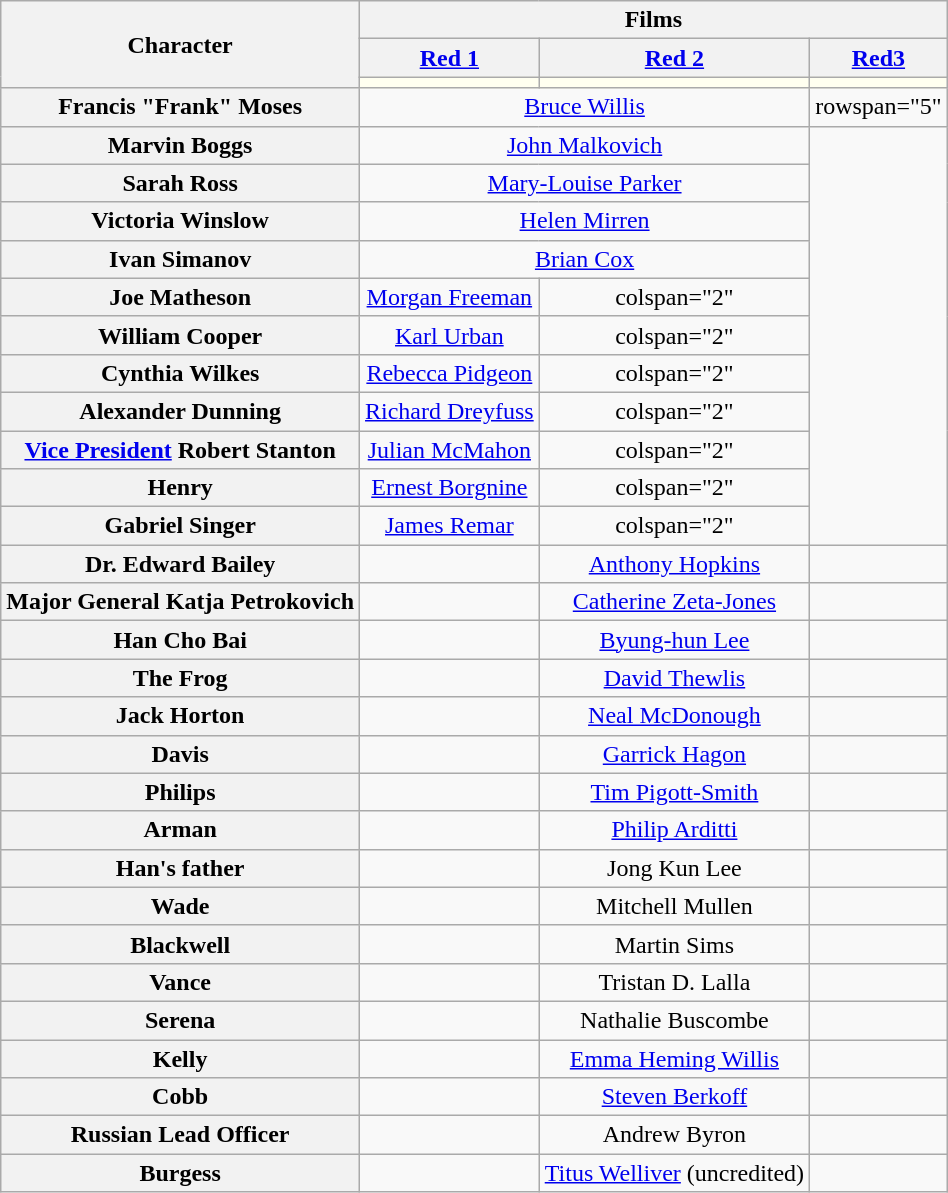<table class="wikitable" style="text-align:center;">
<tr>
<th rowspan="3">Character</th>
<th colspan="3">Films</th>
</tr>
<tr>
<th><a href='#'>Red 1</a></th>
<th><a href='#'>Red 2</a></th>
<th><a href='#'>Red3</a></th>
</tr>
<tr>
<th style="background:ivory;"></th>
<th style="background:ivory;"></th>
<th style="background:ivory;"></th>
</tr>
<tr>
<th>Francis "Frank" Moses</th>
<td colspan="2"><a href='#'>Bruce Willis</a></td>
<td>rowspan="5" </td>
</tr>
<tr>
<th>Marvin Boggs</th>
<td colspan="2"><a href='#'>John Malkovich</a></td>
</tr>
<tr>
<th>Sarah Ross</th>
<td colspan="2"><a href='#'>Mary-Louise Parker</a></td>
</tr>
<tr>
<th>Victoria Winslow</th>
<td colspan="2"><a href='#'>Helen Mirren</a></td>
</tr>
<tr>
<th>Ivan Simanov</th>
<td colspan="2"><a href='#'>Brian Cox</a></td>
</tr>
<tr>
<th>Joe Matheson</th>
<td><a href='#'>Morgan Freeman</a></td>
<td>colspan="2" </td>
</tr>
<tr>
<th>William Cooper</th>
<td><a href='#'>Karl Urban</a></td>
<td>colspan="2" </td>
</tr>
<tr>
<th>Cynthia Wilkes</th>
<td><a href='#'>Rebecca Pidgeon</a></td>
<td>colspan="2" </td>
</tr>
<tr>
<th>Alexander Dunning</th>
<td><a href='#'>Richard Dreyfuss</a></td>
<td>colspan="2" </td>
</tr>
<tr>
<th><a href='#'>Vice President</a> Robert Stanton</th>
<td><a href='#'>Julian McMahon</a></td>
<td>colspan="2" </td>
</tr>
<tr>
<th>Henry</th>
<td><a href='#'>Ernest Borgnine</a></td>
<td>colspan="2" </td>
</tr>
<tr>
<th>Gabriel Singer</th>
<td><a href='#'>James Remar</a></td>
<td>colspan="2" </td>
</tr>
<tr>
<th>Dr. Edward Bailey</th>
<td></td>
<td><a href='#'>Anthony Hopkins</a></td>
<td></td>
</tr>
<tr>
<th>Major General Katja Petrokovich</th>
<td></td>
<td><a href='#'>Catherine Zeta-Jones</a></td>
<td></td>
</tr>
<tr>
<th>Han Cho Bai</th>
<td></td>
<td><a href='#'>Byung-hun Lee</a></td>
<td></td>
</tr>
<tr>
<th>The Frog</th>
<td></td>
<td><a href='#'>David Thewlis</a></td>
<td></td>
</tr>
<tr>
<th>Jack Horton</th>
<td></td>
<td><a href='#'>Neal McDonough</a></td>
<td></td>
</tr>
<tr>
<th>Davis</th>
<td></td>
<td><a href='#'>Garrick Hagon</a></td>
<td></td>
</tr>
<tr>
<th>Philips</th>
<td></td>
<td><a href='#'>Tim Pigott-Smith</a></td>
<td></td>
</tr>
<tr>
<th>Arman</th>
<td></td>
<td><a href='#'>Philip Arditti</a></td>
<td></td>
</tr>
<tr>
<th>Han's father</th>
<td></td>
<td>Jong Kun Lee</td>
<td></td>
</tr>
<tr>
<th>Wade</th>
<td></td>
<td>Mitchell Mullen</td>
<td></td>
</tr>
<tr>
<th>Blackwell</th>
<td></td>
<td>Martin Sims</td>
<td></td>
</tr>
<tr>
<th>Vance</th>
<td></td>
<td>Tristan D. Lalla</td>
<td></td>
</tr>
<tr>
<th>Serena</th>
<td></td>
<td>Nathalie Buscombe</td>
<td></td>
</tr>
<tr>
<th>Kelly</th>
<td></td>
<td><a href='#'>Emma Heming Willis</a></td>
<td></td>
</tr>
<tr>
<th>Cobb</th>
<td></td>
<td><a href='#'>Steven Berkoff</a></td>
<td></td>
</tr>
<tr>
<th>Russian Lead Officer</th>
<td></td>
<td>Andrew Byron</td>
<td></td>
</tr>
<tr>
<th>Burgess</th>
<td></td>
<td><a href='#'>Titus Welliver</a> (uncredited)</td>
<td></td>
</tr>
</table>
